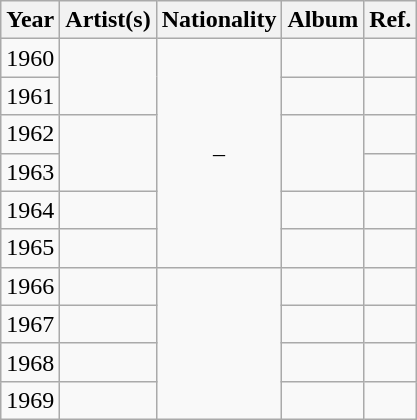<table class="wikitable sortable">
<tr>
<th>Year</th>
<th>Artist(s)</th>
<th>Nationality</th>
<th>Album</th>
<th>Ref.</th>
</tr>
<tr>
<td style="text-align:center;">1960</td>
<td rowspan="2"></td>
<td style="text-align:center;" rowspan="6">–</td>
<td></td>
<td style="text-align:center;"></td>
</tr>
<tr>
<td style="text-align:center;">1961</td>
<td></td>
<td style="text-align:center;"></td>
</tr>
<tr>
<td style="text-align:center;">1962</td>
<td rowspan="2"></td>
<td rowspan="2"></td>
<td style="text-align:center;"></td>
</tr>
<tr>
<td style="text-align:center;">1963</td>
<td style="text-align:center;"></td>
</tr>
<tr>
<td style="text-align:center;">1964</td>
<td></td>
<td></td>
<td style="text-align:center;"></td>
</tr>
<tr>
<td style="text-align:center;">1965</td>
<td></td>
<td></td>
<td style="text-align:center;"></td>
</tr>
<tr>
<td style="text-align:center;">1966</td>
<td></td>
<td rowspan="4"></td>
<td></td>
<td style="text-align:center;"></td>
</tr>
<tr>
<td style="text-align:center;">1967</td>
<td></td>
<td></td>
<td style="text-align:center;"></td>
</tr>
<tr>
<td style="text-align:center;">1968</td>
<td></td>
<td></td>
<td style="text-align:center;"></td>
</tr>
<tr>
<td style="text-align:center;">1969</td>
<td></td>
<td></td>
<td style="text-align:center;"></td>
</tr>
</table>
